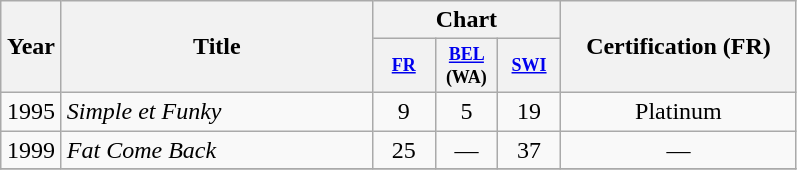<table class="wikitable">
<tr>
<th rowspan="2" width="33">Year</th>
<th rowspan="2" width="200">Title</th>
<th colspan="3">Chart</th>
<th rowspan="2" width="150">Certification (FR)</th>
</tr>
<tr>
<th style="width:3em;font-size:75%"><a href='#'>FR</a></th>
<th style="width:3em;font-size:75%"><a href='#'>BEL</a> (WA)</th>
<th style="width:3em;font-size:75%"><a href='#'>SWI</a></th>
</tr>
<tr>
<td align="center">1995</td>
<td><em>Simple et Funky</em></td>
<td align="center">9</td>
<td align="center">5</td>
<td align="center">19</td>
<td align="center">Platinum</td>
</tr>
<tr>
<td align="center">1999</td>
<td><em>Fat Come Back</em></td>
<td align="center">25</td>
<td align="center">—</td>
<td align="center">37</td>
<td align="center">—</td>
</tr>
<tr>
</tr>
</table>
